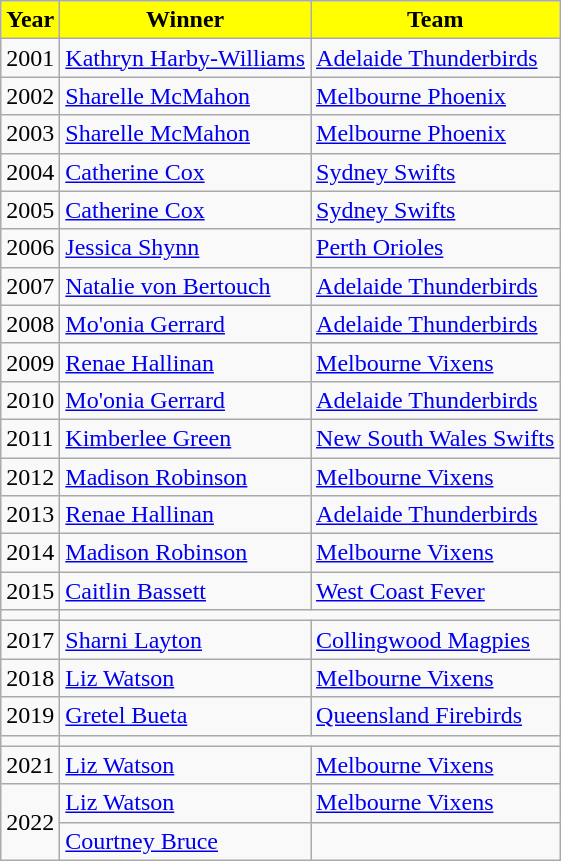<table class="wikitable collapsible" border="1">
<tr>
<th style="background:yellow;"><span>Year</span></th>
<th style="background:yellow;"><span>Winner</span></th>
<th style="background:yellow;"><span>Team</span></th>
</tr>
<tr>
<td>2001</td>
<td><a href='#'>Kathryn Harby-Williams</a></td>
<td><a href='#'>Adelaide Thunderbirds</a></td>
</tr>
<tr>
<td>2002</td>
<td><a href='#'>Sharelle McMahon</a></td>
<td><a href='#'>Melbourne Phoenix</a></td>
</tr>
<tr>
<td>2003</td>
<td><a href='#'>Sharelle McMahon</a></td>
<td><a href='#'>Melbourne Phoenix</a></td>
</tr>
<tr>
<td>2004</td>
<td><a href='#'>Catherine Cox</a></td>
<td><a href='#'>Sydney Swifts</a></td>
</tr>
<tr>
<td>2005</td>
<td><a href='#'>Catherine Cox</a></td>
<td><a href='#'>Sydney Swifts</a></td>
</tr>
<tr>
<td>2006</td>
<td><a href='#'>Jessica Shynn</a></td>
<td><a href='#'>Perth Orioles</a></td>
</tr>
<tr>
<td>2007</td>
<td><a href='#'>Natalie von Bertouch</a></td>
<td><a href='#'>Adelaide Thunderbirds</a></td>
</tr>
<tr>
<td>2008</td>
<td><a href='#'>Mo'onia Gerrard</a></td>
<td><a href='#'>Adelaide Thunderbirds</a></td>
</tr>
<tr>
<td>2009</td>
<td><a href='#'>Renae Hallinan</a></td>
<td><a href='#'>Melbourne Vixens</a></td>
</tr>
<tr>
<td>2010</td>
<td><a href='#'>Mo'onia Gerrard</a></td>
<td><a href='#'>Adelaide Thunderbirds</a></td>
</tr>
<tr>
<td>2011</td>
<td><a href='#'>Kimberlee Green</a></td>
<td><a href='#'>New South Wales Swifts</a></td>
</tr>
<tr>
<td>2012</td>
<td><a href='#'>Madison Robinson</a></td>
<td><a href='#'>Melbourne Vixens</a></td>
</tr>
<tr>
<td>2013</td>
<td><a href='#'>Renae Hallinan</a></td>
<td><a href='#'>Adelaide Thunderbirds</a></td>
</tr>
<tr>
<td>2014</td>
<td><a href='#'>Madison Robinson</a></td>
<td><a href='#'>Melbourne Vixens</a></td>
</tr>
<tr>
<td>2015</td>
<td><a href='#'>Caitlin Bassett</a></td>
<td><a href='#'>West Coast Fever</a></td>
</tr>
<tr>
<td></td>
</tr>
<tr>
<td>2017</td>
<td><a href='#'>Sharni Layton</a></td>
<td><a href='#'>Collingwood Magpies</a></td>
</tr>
<tr>
<td>2018</td>
<td><a href='#'>Liz Watson</a></td>
<td><a href='#'>Melbourne Vixens</a></td>
</tr>
<tr>
<td>2019</td>
<td><a href='#'>Gretel Bueta</a></td>
<td><a href='#'>Queensland Firebirds</a></td>
</tr>
<tr>
<td></td>
</tr>
<tr>
<td>2021</td>
<td><a href='#'>Liz Watson</a></td>
<td><a href='#'>Melbourne Vixens</a></td>
</tr>
<tr>
<td rowspan=2>2022</td>
<td><a href='#'>Liz Watson</a></td>
<td><a href='#'>Melbourne Vixens</a></td>
</tr>
<tr>
<td><a href='#'>Courtney Bruce</a></td>
<td></td>
</tr>
</table>
